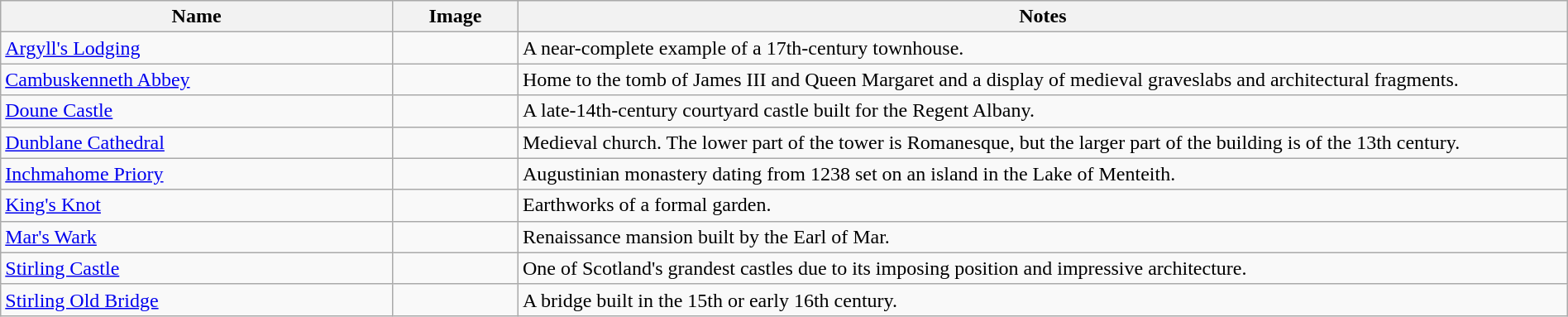<table class="wikitable" width="100%">
<tr>
<th width="25%">Name<br></th>
<th width="94px">Image</th>
<th>Notes</th>
</tr>
<tr>
<td><a href='#'>Argyll's Lodging</a></td>
<td></td>
<td>A near-complete example of a 17th-century townhouse.</td>
</tr>
<tr>
<td><a href='#'>Cambuskenneth Abbey</a></td>
<td></td>
<td>Home to the tomb of James III and Queen Margaret and a display of medieval graveslabs and architectural fragments.</td>
</tr>
<tr>
<td><a href='#'>Doune Castle</a></td>
<td></td>
<td>A late-14th-century courtyard castle built for the Regent Albany.</td>
</tr>
<tr>
<td><a href='#'>Dunblane Cathedral</a></td>
<td></td>
<td>Medieval church. The lower part of the tower is Romanesque, but the larger part of the building is of the 13th century.</td>
</tr>
<tr>
<td><a href='#'>Inchmahome Priory</a></td>
<td></td>
<td>Augustinian monastery dating from 1238 set on an island in the Lake of Menteith.</td>
</tr>
<tr>
<td><a href='#'>King's Knot</a></td>
<td></td>
<td>Earthworks of a formal garden.</td>
</tr>
<tr>
<td><a href='#'>Mar's Wark</a></td>
<td></td>
<td>Renaissance mansion built by the Earl of Mar.</td>
</tr>
<tr>
<td><a href='#'>Stirling Castle</a></td>
<td></td>
<td>One of Scotland's grandest castles due to its imposing position and impressive architecture.</td>
</tr>
<tr>
<td><a href='#'>Stirling Old Bridge</a></td>
<td></td>
<td>A bridge built in the 15th or early 16th century.</td>
</tr>
</table>
